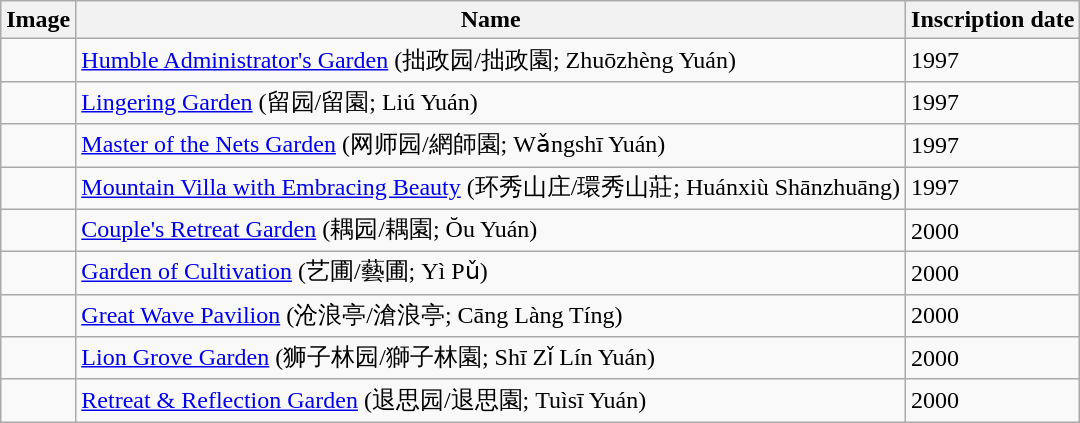<table class="wikitable sortable">
<tr ">
<th>Image</th>
<th>Name</th>
<th>Inscription date</th>
</tr>
<tr>
<td></td>
<td><a href='#'>Humble Administrator's Garden</a> (拙政园/拙政園; Zhuōzhèng Yuán)</td>
<td>1997</td>
</tr>
<tr>
<td></td>
<td><a href='#'>Lingering Garden</a> (留园/留園; Liú Yuán)</td>
<td>1997</td>
</tr>
<tr>
<td></td>
<td><a href='#'>Master of the Nets Garden</a> (网师园/網師園; Wǎngshī Yuán)</td>
<td>1997</td>
</tr>
<tr>
<td></td>
<td><a href='#'>Mountain Villa with Embracing Beauty</a> (环秀山庄/環秀山莊; Huánxiù Shānzhuāng)</td>
<td>1997</td>
</tr>
<tr>
<td></td>
<td><a href='#'>Couple's Retreat Garden</a> (耦园/耦園; Ŏu Yuán)</td>
<td>2000</td>
</tr>
<tr>
<td></td>
<td><a href='#'>Garden of Cultivation</a> (艺圃/藝圃; Yì Pǔ)</td>
<td>2000</td>
</tr>
<tr>
<td></td>
<td><a href='#'>Great Wave Pavilion</a> (沧浪亭/滄浪亭; Cāng Làng Tíng)</td>
<td>2000</td>
</tr>
<tr>
<td></td>
<td><a href='#'>Lion Grove Garden</a> (狮子林园/獅子林園; Shī Zǐ Lín Yuán)</td>
<td>2000</td>
</tr>
<tr>
<td></td>
<td><a href='#'>Retreat & Reflection Garden</a> (退思园/退思園; Tuìsī Yuán)</td>
<td>2000</td>
</tr>
</table>
